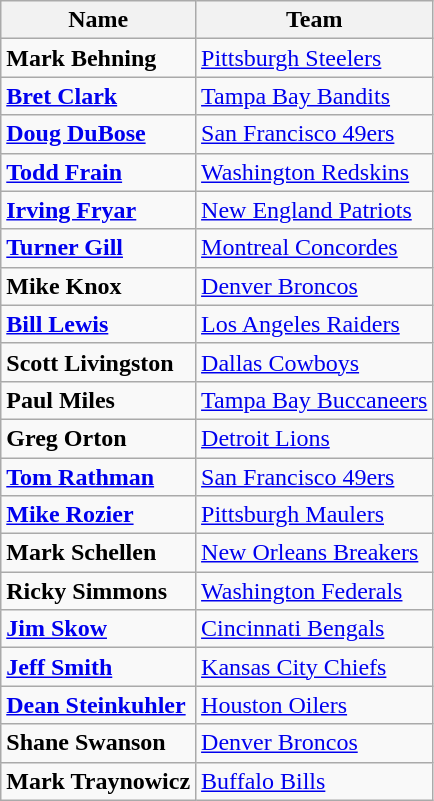<table class="wikitable">
<tr>
<th>Name</th>
<th>Team</th>
</tr>
<tr>
<td><strong>Mark Behning</strong></td>
<td><a href='#'>Pittsburgh Steelers</a></td>
</tr>
<tr>
<td><strong><a href='#'>Bret Clark</a></strong></td>
<td><a href='#'>Tampa Bay Bandits</a></td>
</tr>
<tr>
<td><strong><a href='#'>Doug DuBose</a></strong></td>
<td><a href='#'>San Francisco 49ers</a></td>
</tr>
<tr>
<td><strong><a href='#'>Todd Frain</a></strong></td>
<td><a href='#'>Washington Redskins</a></td>
</tr>
<tr>
<td><strong><a href='#'>Irving Fryar</a></strong></td>
<td><a href='#'>New England Patriots</a></td>
</tr>
<tr>
<td><strong><a href='#'>Turner Gill</a></strong></td>
<td><a href='#'>Montreal Concordes</a></td>
</tr>
<tr>
<td><strong>Mike Knox</strong></td>
<td><a href='#'>Denver Broncos</a></td>
</tr>
<tr>
<td><strong><a href='#'>Bill Lewis</a></strong></td>
<td><a href='#'>Los Angeles Raiders</a></td>
</tr>
<tr>
<td><strong>Scott Livingston</strong></td>
<td><a href='#'>Dallas Cowboys</a></td>
</tr>
<tr>
<td><strong>Paul Miles</strong></td>
<td><a href='#'>Tampa Bay Buccaneers</a></td>
</tr>
<tr>
<td><strong>Greg Orton</strong></td>
<td><a href='#'>Detroit Lions</a></td>
</tr>
<tr>
<td><strong><a href='#'>Tom Rathman</a></strong></td>
<td><a href='#'>San Francisco 49ers</a></td>
</tr>
<tr>
<td><strong><a href='#'>Mike Rozier</a></strong></td>
<td><a href='#'>Pittsburgh Maulers</a></td>
</tr>
<tr>
<td><strong>Mark Schellen</strong></td>
<td><a href='#'>New Orleans Breakers</a></td>
</tr>
<tr>
<td><strong>Ricky Simmons</strong></td>
<td><a href='#'>Washington Federals</a></td>
</tr>
<tr>
<td><strong><a href='#'>Jim Skow</a></strong></td>
<td><a href='#'>Cincinnati Bengals</a></td>
</tr>
<tr>
<td><strong><a href='#'>Jeff Smith</a></strong></td>
<td><a href='#'>Kansas City Chiefs</a></td>
</tr>
<tr>
<td><strong><a href='#'>Dean Steinkuhler</a></strong></td>
<td><a href='#'>Houston Oilers</a></td>
</tr>
<tr>
<td><strong>Shane Swanson</strong></td>
<td><a href='#'>Denver Broncos</a></td>
</tr>
<tr>
<td><strong>Mark Traynowicz</strong></td>
<td><a href='#'>Buffalo Bills</a></td>
</tr>
</table>
